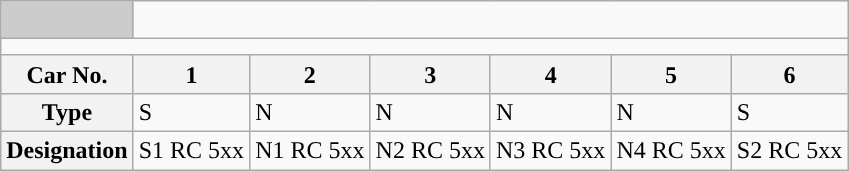<table class="wikitable">
<tr>
<td style="background-color:#ccc;"> </td>
<td colspan="6"></td>
</tr>
<tr style="line-height: 10px; background-color:#">
<td colspan="7" style="padding:0; border:0;"> </td>
</tr>
<tr>
<th>Car No.</th>
<th>1</th>
<th>2</th>
<th>3</th>
<th>4</th>
<th>5</th>
<th>6</th>
</tr>
<tr>
<th>Type</th>
<td>S</td>
<td>N</td>
<td>N</td>
<td>N</td>
<td>N</td>
<td>S</td>
</tr>
<tr>
<th>Designation</th>
<td>S1 RC 5xx</td>
<td>N1 RC 5xx</td>
<td>N2 RC 5xx</td>
<td>N3 RC 5xx</td>
<td>N4 RC 5xx</td>
<td>S2 RC 5xx</td>
</tr>
</table>
